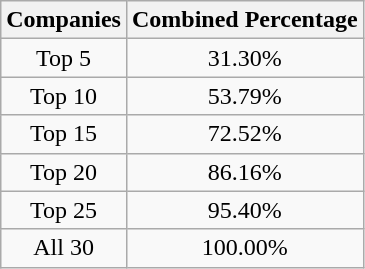<table class="wikitable" style="text-align: center;">
<tr>
<th>Companies</th>
<th>Combined Percentage</th>
</tr>
<tr>
<td>Top 5</td>
<td>31.30%</td>
</tr>
<tr>
<td>Top 10</td>
<td>53.79%</td>
</tr>
<tr>
<td>Top 15</td>
<td>72.52%</td>
</tr>
<tr>
<td>Top 20</td>
<td>86.16%</td>
</tr>
<tr>
<td>Top 25</td>
<td>95.40%</td>
</tr>
<tr>
<td>All 30</td>
<td>100.00%</td>
</tr>
</table>
